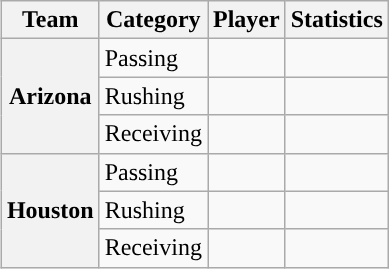<table class="wikitable" style="float:right">
<tr>
<th>Team</th>
<th>Category</th>
<th>Player</th>
<th>Statistics</th>
</tr>
<tr>
<th rowspan=3>Arizona</th>
<td>Passing</td>
<td></td>
<td></td>
</tr>
<tr>
<td>Rushing</td>
<td></td>
<td></td>
</tr>
<tr>
<td>Receiving</td>
<td></td>
<td></td>
</tr>
<tr>
<th rowspan=3>Houston</th>
<td>Passing</td>
<td></td>
<td></td>
</tr>
<tr>
<td>Rushing</td>
<td></td>
<td></td>
</tr>
<tr>
<td>Receiving</td>
<td></td>
<td></td>
</tr>
</table>
